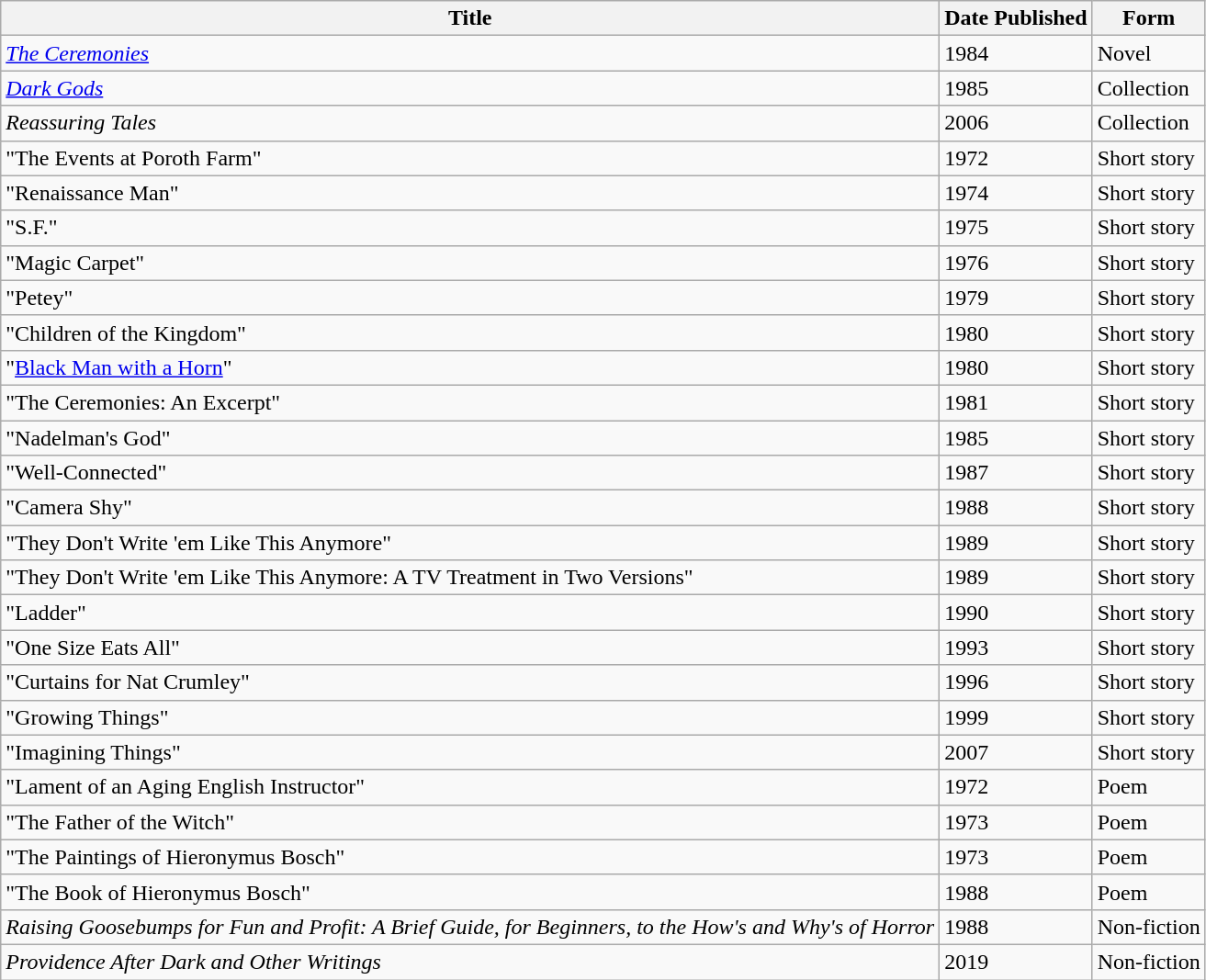<table class="wikitable sortable">
<tr>
<th>Title</th>
<th>Date Published</th>
<th>Form</th>
</tr>
<tr>
<td><em><a href='#'>The Ceremonies</a></em></td>
<td>1984</td>
<td>Novel</td>
</tr>
<tr>
<td><em><a href='#'>Dark Gods</a></em></td>
<td>1985</td>
<td>Collection</td>
</tr>
<tr>
<td><em>Reassuring Tales</em></td>
<td>2006</td>
<td>Collection</td>
</tr>
<tr>
<td>"The Events at Poroth Farm"</td>
<td>1972</td>
<td>Short story</td>
</tr>
<tr>
<td>"Renaissance Man"</td>
<td>1974</td>
<td>Short story</td>
</tr>
<tr>
<td>"S.F."</td>
<td>1975</td>
<td>Short story</td>
</tr>
<tr>
<td>"Magic Carpet"</td>
<td>1976</td>
<td>Short story</td>
</tr>
<tr>
<td>"Petey"</td>
<td>1979</td>
<td>Short story</td>
</tr>
<tr>
<td>"Children of the Kingdom"</td>
<td>1980</td>
<td>Short story</td>
</tr>
<tr>
<td>"<a href='#'>Black Man with a Horn</a>"</td>
<td>1980</td>
<td>Short story</td>
</tr>
<tr>
<td>"The Ceremonies: An Excerpt"</td>
<td>1981</td>
<td>Short story</td>
</tr>
<tr>
<td>"Nadelman's God"</td>
<td>1985</td>
<td>Short story</td>
</tr>
<tr>
<td>"Well-Connected"</td>
<td>1987</td>
<td>Short story</td>
</tr>
<tr>
<td>"Camera Shy"</td>
<td>1988</td>
<td>Short story</td>
</tr>
<tr>
<td>"They Don't Write 'em Like This Anymore"</td>
<td>1989</td>
<td>Short story</td>
</tr>
<tr>
<td>"They Don't Write 'em Like This Anymore: A TV Treatment in Two Versions"</td>
<td>1989</td>
<td>Short story</td>
</tr>
<tr>
<td>"Ladder"</td>
<td>1990</td>
<td>Short story</td>
</tr>
<tr>
<td>"One Size Eats All"</td>
<td>1993</td>
<td>Short story</td>
</tr>
<tr>
<td>"Curtains for Nat Crumley"</td>
<td>1996</td>
<td>Short story</td>
</tr>
<tr>
<td>"Growing Things"</td>
<td>1999</td>
<td>Short story</td>
</tr>
<tr>
<td>"Imagining Things"</td>
<td>2007</td>
<td>Short story</td>
</tr>
<tr>
<td>"Lament of an Aging English Instructor"</td>
<td>1972</td>
<td>Poem</td>
</tr>
<tr>
<td>"The Father of the Witch"</td>
<td>1973</td>
<td>Poem</td>
</tr>
<tr>
<td>"The Paintings of Hieronymus Bosch"</td>
<td>1973</td>
<td>Poem</td>
</tr>
<tr>
<td>"The Book of Hieronymus Bosch"</td>
<td>1988</td>
<td>Poem</td>
</tr>
<tr>
<td><em>Raising Goosebumps for Fun and Profit: A Brief Guide, for Beginners, to the How's and Why's of Horror</em></td>
<td>1988</td>
<td>Non-fiction</td>
</tr>
<tr>
<td><em>Providence After Dark and Other Writings</em></td>
<td>2019</td>
<td>Non-fiction</td>
</tr>
</table>
